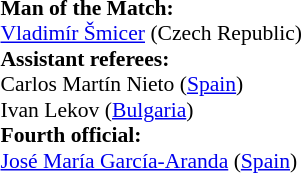<table style="width:100%; font-size:90%;">
<tr>
<td><br><strong>Man of the Match:</strong>
<br><a href='#'>Vladimír Šmicer</a> (Czech Republic)<br><strong>Assistant referees:</strong>
<br>Carlos Martín Nieto (<a href='#'>Spain</a>)
<br>Ivan Lekov (<a href='#'>Bulgaria</a>)
<br><strong>Fourth official:</strong>
<br><a href='#'>José María García-Aranda</a> (<a href='#'>Spain</a>)</td>
</tr>
</table>
